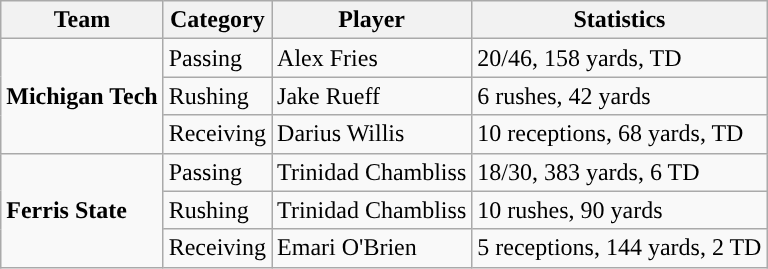<table class="wikitable" style="float: left;">
<tr>
<th>Team</th>
<th>Category</th>
<th>Player</th>
<th>Statistics</th>
</tr>
<tr>
<td rowspan=3><strong>Michigan Tech</strong></td>
<td>Passing</td>
<td>Alex Fries</td>
<td>20/46, 158 yards, TD</td>
</tr>
<tr>
<td>Rushing</td>
<td>Jake Rueff</td>
<td>6 rushes, 42 yards</td>
</tr>
<tr>
<td>Receiving</td>
<td>Darius Willis</td>
<td>10 receptions, 68 yards, TD</td>
</tr>
<tr>
<td rowspan=3><strong>Ferris State</strong></td>
<td>Passing</td>
<td>Trinidad Chambliss</td>
<td>18/30, 383 yards, 6 TD</td>
</tr>
<tr>
<td>Rushing</td>
<td>Trinidad Chambliss</td>
<td>10 rushes, 90 yards</td>
</tr>
<tr>
<td>Receiving</td>
<td>Emari O'Brien</td>
<td>5 receptions, 144 yards, 2 TD</td>
</tr>
</table>
